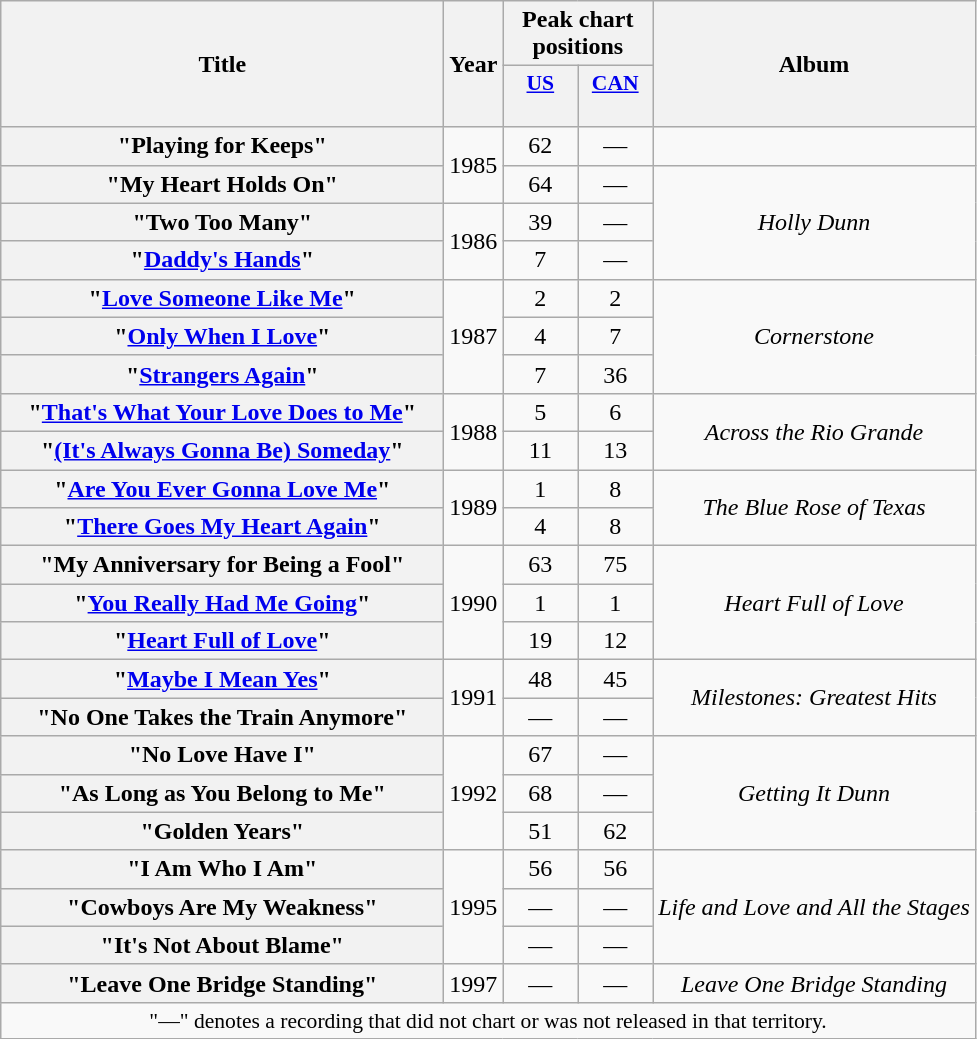<table class="wikitable plainrowheaders" style="text-align:center;">
<tr>
<th scope="col" rowspan="2" style="width:18em;">Title</th>
<th scope="col" rowspan="2">Year</th>
<th scope="col" colspan="2">Peak chart<br>positions</th>
<th scope="col" rowspan="2">Album</th>
</tr>
<tr>
<th scope="col" style="width:3em;font-size:90%;"><a href='#'>US<br></a><br></th>
<th scope="col" style="width:3em;font-size:90%;"><a href='#'>CAN<br></a><br></th>
</tr>
<tr>
<th scope="row">"Playing for Keeps"</th>
<td rowspan="2">1985</td>
<td>62</td>
<td>—</td>
<td></td>
</tr>
<tr>
<th scope="row">"My Heart Holds On"</th>
<td>64</td>
<td>—</td>
<td rowspan="3"><em>Holly Dunn</em></td>
</tr>
<tr>
<th scope="row">"Two Too Many"</th>
<td rowspan="2">1986</td>
<td>39</td>
<td>—</td>
</tr>
<tr>
<th scope="row">"<a href='#'>Daddy's Hands</a>"</th>
<td>7</td>
<td>—</td>
</tr>
<tr>
<th scope="row">"<a href='#'>Love Someone Like Me</a>"</th>
<td rowspan="3">1987</td>
<td>2</td>
<td>2</td>
<td rowspan="3"><em>Cornerstone</em></td>
</tr>
<tr>
<th scope="row">"<a href='#'>Only When I Love</a>"</th>
<td>4</td>
<td>7</td>
</tr>
<tr>
<th scope="row">"<a href='#'>Strangers Again</a>"</th>
<td>7</td>
<td>36</td>
</tr>
<tr>
<th scope="row">"<a href='#'>That's What Your Love Does to Me</a>"</th>
<td rowspan="2">1988</td>
<td>5</td>
<td>6</td>
<td rowspan="2"><em>Across the Rio Grande</em></td>
</tr>
<tr>
<th scope="row">"<a href='#'>(It's Always Gonna Be) Someday</a>"</th>
<td>11</td>
<td>13</td>
</tr>
<tr>
<th scope="row">"<a href='#'>Are You Ever Gonna Love Me</a>"</th>
<td rowspan="2">1989</td>
<td>1</td>
<td>8</td>
<td rowspan="2"><em>The Blue Rose of Texas</em></td>
</tr>
<tr>
<th scope="row">"<a href='#'>There Goes My Heart Again</a>"</th>
<td>4</td>
<td>8</td>
</tr>
<tr>
<th scope="row">"My Anniversary for Being a Fool"</th>
<td rowspan="3">1990</td>
<td>63</td>
<td>75</td>
<td rowspan="3"><em>Heart Full of Love</em></td>
</tr>
<tr>
<th scope="row">"<a href='#'>You Really Had Me Going</a>"</th>
<td>1</td>
<td>1</td>
</tr>
<tr>
<th scope="row">"<a href='#'>Heart Full of Love</a>"</th>
<td>19</td>
<td>12</td>
</tr>
<tr>
<th scope="row">"<a href='#'>Maybe I Mean Yes</a>"</th>
<td rowspan="2">1991</td>
<td>48</td>
<td>45</td>
<td rowspan="2"><em>Milestones: Greatest Hits</em></td>
</tr>
<tr>
<th scope="row">"No One Takes the Train Anymore"</th>
<td>—</td>
<td>—</td>
</tr>
<tr>
<th scope="row">"No Love Have I"</th>
<td rowspan="3">1992</td>
<td>67</td>
<td>—</td>
<td rowspan="3"><em>Getting It Dunn</em></td>
</tr>
<tr>
<th scope="row">"As Long as You Belong to Me"</th>
<td>68</td>
<td>—</td>
</tr>
<tr>
<th scope="row">"Golden Years"</th>
<td>51</td>
<td>62</td>
</tr>
<tr>
<th scope="row">"I Am Who I Am"</th>
<td rowspan="3">1995</td>
<td>56</td>
<td>56</td>
<td rowspan="3"><em>Life and Love and All the Stages</em></td>
</tr>
<tr>
<th scope="row">"Cowboys Are My Weakness"</th>
<td>—</td>
<td>—</td>
</tr>
<tr>
<th scope="row">"It's Not About Blame"</th>
<td>—</td>
<td>—</td>
</tr>
<tr>
<th scope="row">"Leave One Bridge Standing"</th>
<td>1997</td>
<td>—</td>
<td>—</td>
<td><em>Leave One Bridge Standing</em></td>
</tr>
<tr>
<td colspan="5" style="font-size:90%">"—" denotes a recording that did not chart or was not released in that territory.</td>
</tr>
</table>
